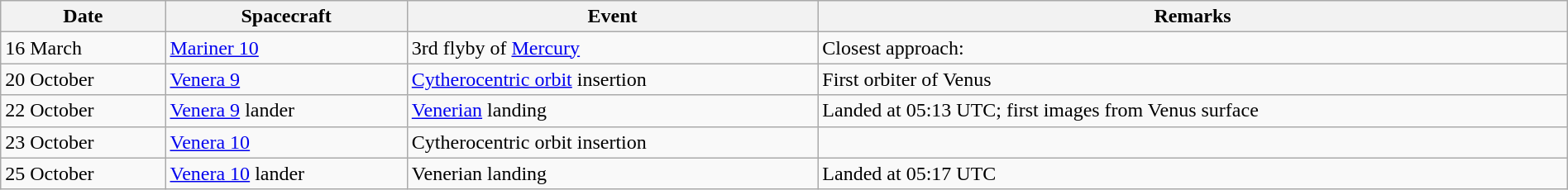<table class=wikitable width="100%">
<tr>
<th>Date</th>
<th>Spacecraft</th>
<th>Event</th>
<th>Remarks</th>
</tr>
<tr>
<td>16 March</td>
<td><a href='#'>Mariner 10</a></td>
<td>3rd flyby of <a href='#'>Mercury</a></td>
<td>Closest approach: </td>
</tr>
<tr>
<td>20 October</td>
<td><a href='#'>Venera 9</a></td>
<td><a href='#'>Cytherocentric orbit</a> insertion</td>
<td>First orbiter of Venus</td>
</tr>
<tr>
<td>22 October</td>
<td><a href='#'>Venera 9</a> lander</td>
<td><a href='#'>Venerian</a> landing</td>
<td>Landed at 05:13 UTC; first images from Venus surface</td>
</tr>
<tr>
<td>23 October</td>
<td><a href='#'>Venera 10</a></td>
<td>Cytherocentric orbit insertion</td>
<td></td>
</tr>
<tr>
<td>25 October</td>
<td><a href='#'>Venera 10</a> lander</td>
<td>Venerian landing</td>
<td>Landed at 05:17 UTC</td>
</tr>
</table>
